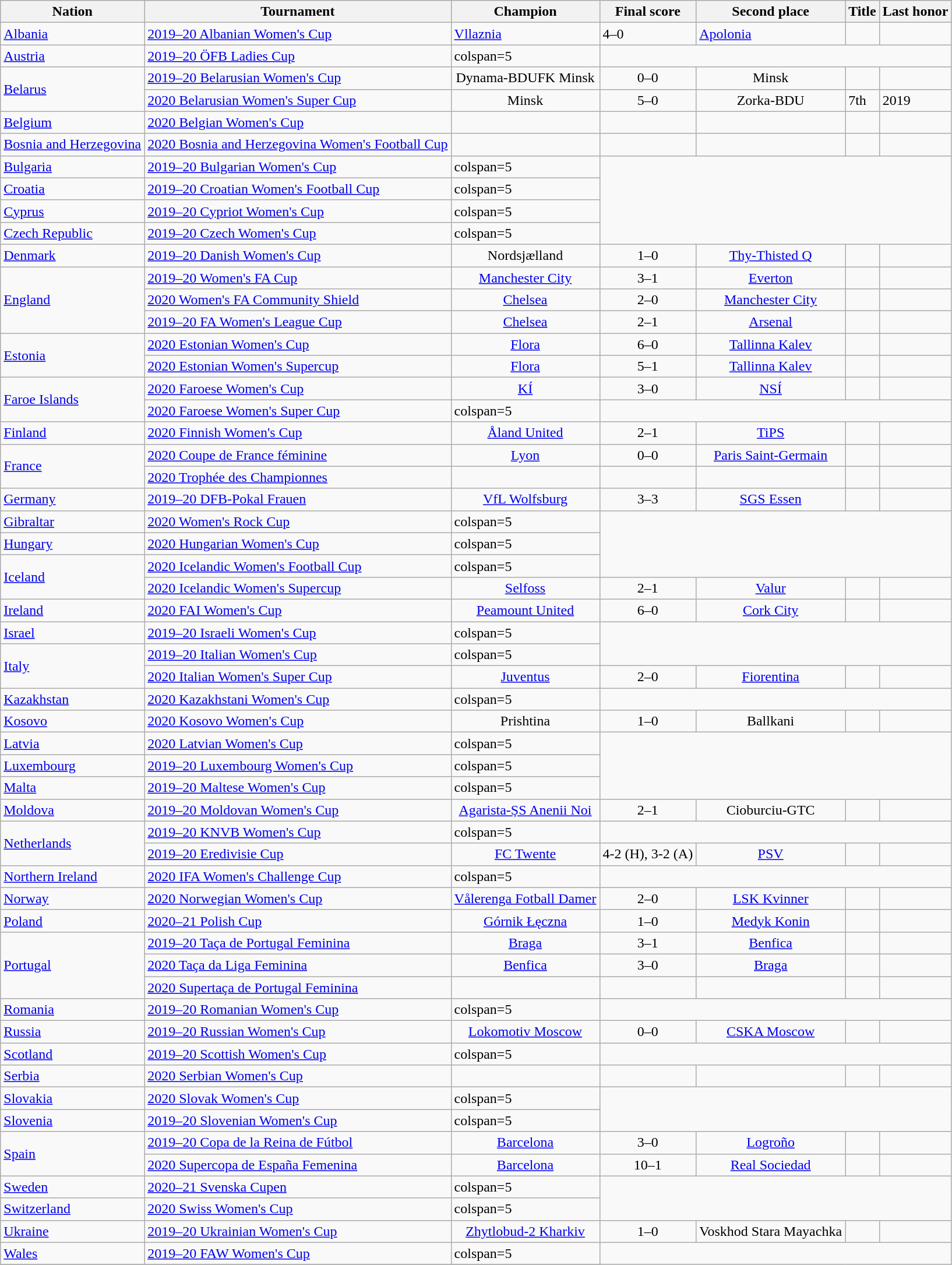<table class="wikitable sortable">
<tr>
<th>Nation</th>
<th>Tournament</th>
<th>Champion</th>
<th>Final score</th>
<th>Second place</th>
<th data-sort-type="number">Title</th>
<th>Last honor</th>
</tr>
<tr>
<td> <a href='#'>Albania</a></td>
<td><a href='#'>2019–20 Albanian Women's Cup</a></td>
<td><a href='#'>Vllaznia</a></td>
<td>4–0</td>
<td><a href='#'>Apolonia</a></td>
<td></td>
<td></td>
</tr>
<tr>
<td> <a href='#'>Austria</a></td>
<td><a href='#'>2019–20 ÖFB Ladies Cup</a></td>
<td>colspan=5 </td>
</tr>
<tr>
<td rowspan=2> <a href='#'>Belarus</a></td>
<td><a href='#'>2019–20 Belarusian Women's Cup</a></td>
<td align=center>Dynama-BDUFK Minsk</td>
<td align=center>0–0  </td>
<td align=center>Minsk</td>
<td></td>
<td></td>
</tr>
<tr>
<td><a href='#'>2020 Belarusian Women's Super Cup</a></td>
<td align=center>Minsk</td>
<td align=center>5–0</td>
<td align=center>Zorka-BDU</td>
<td>7th</td>
<td>2019</td>
</tr>
<tr>
<td> <a href='#'>Belgium</a></td>
<td><a href='#'>2020 Belgian Women's Cup</a></td>
<td></td>
<td></td>
<td></td>
<td></td>
<td></td>
</tr>
<tr>
<td> <a href='#'>Bosnia and Herzegovina</a></td>
<td><a href='#'>2020 Bosnia and Herzegovina Women's Football Cup</a></td>
<td></td>
<td></td>
<td></td>
<td></td>
<td></td>
</tr>
<tr>
<td> <a href='#'>Bulgaria</a></td>
<td><a href='#'>2019–20 Bulgarian Women's Cup</a></td>
<td>colspan=5 </td>
</tr>
<tr>
<td> <a href='#'>Croatia</a></td>
<td><a href='#'>2019–20 Croatian Women's Football Cup</a></td>
<td>colspan=5 </td>
</tr>
<tr>
<td> <a href='#'>Cyprus</a></td>
<td><a href='#'>2019–20 Cypriot Women's Cup</a></td>
<td>colspan=5 </td>
</tr>
<tr>
<td> <a href='#'>Czech Republic</a></td>
<td><a href='#'>2019–20 Czech Women's Cup</a></td>
<td>colspan=5 </td>
</tr>
<tr>
<td> <a href='#'>Denmark</a></td>
<td><a href='#'>2019–20 Danish Women's Cup</a></td>
<td align=center>Nordsjælland</td>
<td align=center>1–0</td>
<td align=center><a href='#'>Thy-Thisted Q</a></td>
<td></td>
<td></td>
</tr>
<tr>
<td rowspan=3> <a href='#'>England</a></td>
<td><a href='#'>2019–20 Women's FA Cup</a></td>
<td align=center><a href='#'>Manchester City</a></td>
<td align=center>3–1</td>
<td align=center><a href='#'>Everton</a></td>
<td></td>
<td></td>
</tr>
<tr>
<td><a href='#'>2020 Women's FA Community Shield</a></td>
<td align=center><a href='#'>Chelsea</a></td>
<td align=center>2–0</td>
<td align=center><a href='#'>Manchester City</a></td>
<td></td>
<td></td>
</tr>
<tr>
<td><a href='#'>2019–20 FA Women's League Cup</a></td>
<td align=center><a href='#'>Chelsea</a></td>
<td align=center>2–1</td>
<td align=center><a href='#'>Arsenal</a></td>
<td></td>
<td></td>
</tr>
<tr>
<td rowspan=2> <a href='#'>Estonia</a></td>
<td><a href='#'>2020 Estonian Women's Cup</a></td>
<td align=center><a href='#'>Flora</a></td>
<td align=center>6–0</td>
<td align=center><a href='#'>Tallinna Kalev</a></td>
<td></td>
<td></td>
</tr>
<tr>
<td><a href='#'>2020 Estonian Women's Supercup</a></td>
<td align=center><a href='#'>Flora</a></td>
<td align=center>5–1</td>
<td align=center><a href='#'>Tallinna Kalev</a></td>
<td></td>
<td></td>
</tr>
<tr>
<td rowspan=2> <a href='#'>Faroe Islands</a></td>
<td><a href='#'>2020 Faroese Women's Cup</a></td>
<td align=center><a href='#'>KÍ</a></td>
<td align=center>3–0</td>
<td align=center><a href='#'>NSÍ</a></td>
<td></td>
<td></td>
</tr>
<tr>
<td><a href='#'>2020 Faroese Women's Super Cup</a></td>
<td>colspan=5 </td>
</tr>
<tr>
<td> <a href='#'>Finland</a></td>
<td><a href='#'>2020 Finnish Women's Cup</a></td>
<td align=center><a href='#'>Åland United</a></td>
<td align=center>2–1</td>
<td align=center><a href='#'>TiPS</a></td>
<td></td>
<td></td>
</tr>
<tr>
<td rowspan=2> <a href='#'>France</a></td>
<td><a href='#'>2020 Coupe de France féminine</a></td>
<td align=center><a href='#'>Lyon</a></td>
<td align=center>0–0 </td>
<td align=center><a href='#'>Paris Saint-Germain</a></td>
<td></td>
<td></td>
</tr>
<tr>
<td><a href='#'>2020 Trophée des Championnes</a></td>
<td></td>
<td></td>
<td></td>
<td></td>
<td></td>
</tr>
<tr>
<td> <a href='#'>Germany</a></td>
<td><a href='#'>2019–20 DFB-Pokal Frauen</a></td>
<td align=center><a href='#'>VfL Wolfsburg</a></td>
<td align=center>3–3  </td>
<td align=center><a href='#'>SGS Essen</a></td>
<td></td>
<td></td>
</tr>
<tr>
<td> <a href='#'>Gibraltar</a></td>
<td><a href='#'>2020 Women's Rock Cup</a></td>
<td>colspan=5 </td>
</tr>
<tr>
<td> <a href='#'>Hungary</a></td>
<td><a href='#'>2020 Hungarian Women's Cup</a></td>
<td>colspan=5 </td>
</tr>
<tr>
<td rowspan=2> <a href='#'>Iceland</a></td>
<td><a href='#'>2020 Icelandic Women's Football Cup</a></td>
<td>colspan=5 </td>
</tr>
<tr>
<td><a href='#'>2020 Icelandic Women's Supercup</a></td>
<td align=center><a href='#'>Selfoss</a></td>
<td align=center>2–1</td>
<td align=center><a href='#'>Valur</a></td>
<td></td>
<td></td>
</tr>
<tr>
<td> <a href='#'>Ireland</a></td>
<td><a href='#'>2020 FAI Women's Cup</a></td>
<td align=center><a href='#'>Peamount United</a></td>
<td align=center>6–0</td>
<td align=center><a href='#'>Cork City</a></td>
<td></td>
<td></td>
</tr>
<tr>
<td> <a href='#'>Israel</a></td>
<td><a href='#'>2019–20 Israeli Women's Cup</a></td>
<td>colspan=5 </td>
</tr>
<tr>
<td rowspan=2> <a href='#'>Italy</a></td>
<td><a href='#'>2019–20 Italian Women's Cup</a></td>
<td>colspan=5 </td>
</tr>
<tr>
<td><a href='#'>2020 Italian Women's Super Cup</a></td>
<td align=center><a href='#'>Juventus</a></td>
<td align=center>2–0</td>
<td align=center><a href='#'>Fiorentina</a></td>
<td></td>
<td></td>
</tr>
<tr>
<td> <a href='#'>Kazakhstan</a></td>
<td><a href='#'>2020 Kazakhstani Women's Cup</a></td>
<td>colspan=5 </td>
</tr>
<tr>
<td> <a href='#'>Kosovo</a></td>
<td><a href='#'>2020 Kosovo Women's Cup</a></td>
<td align=center>Prishtina</td>
<td align=center>1–0</td>
<td align=center>Ballkani</td>
<td></td>
<td></td>
</tr>
<tr>
<td> <a href='#'>Latvia</a></td>
<td><a href='#'>2020 Latvian Women's Cup</a></td>
<td>colspan=5 </td>
</tr>
<tr>
<td> <a href='#'>Luxembourg</a></td>
<td><a href='#'>2019–20 Luxembourg Women's Cup</a></td>
<td>colspan=5 </td>
</tr>
<tr>
<td> <a href='#'>Malta</a></td>
<td><a href='#'>2019–20 Maltese Women's Cup</a></td>
<td>colspan=5 </td>
</tr>
<tr>
<td> <a href='#'>Moldova</a></td>
<td><a href='#'>2019–20 Moldovan Women's Cup</a></td>
<td align=center><a href='#'>Agarista-ȘS Anenii Noi</a></td>
<td align=center>2–1</td>
<td align=center>Cioburciu-GTC</td>
<td></td>
<td></td>
</tr>
<tr>
<td rowspan=2> <a href='#'>Netherlands</a></td>
<td><a href='#'>2019–20 KNVB Women's Cup</a></td>
<td>colspan=5 </td>
</tr>
<tr>
<td><a href='#'>2019–20 Eredivisie Cup</a></td>
<td align=center><a href='#'>FC Twente</a></td>
<td align=center>4-2 (H), 3-2 (A)</td>
<td align=center><a href='#'>PSV</a></td>
<td></td>
<td></td>
</tr>
<tr>
<td> <a href='#'>Northern Ireland</a></td>
<td><a href='#'>2020 IFA Women's Challenge Cup</a></td>
<td>colspan=5 </td>
</tr>
<tr>
<td> <a href='#'>Norway</a></td>
<td><a href='#'>2020 Norwegian Women's Cup</a></td>
<td align=center><a href='#'>Vålerenga Fotball Damer</a></td>
<td align=center>2–0 </td>
<td align=center><a href='#'>LSK Kvinner</a></td>
<td></td>
<td></td>
</tr>
<tr>
<td> <a href='#'>Poland</a></td>
<td><a href='#'>2020–21 Polish Cup</a></td>
<td align=center><a href='#'>Górnik Łęczna</a></td>
<td align=center>1–0</td>
<td align=center><a href='#'>Medyk Konin</a></td>
<td></td>
<td></td>
</tr>
<tr>
<td rowspan=3> <a href='#'>Portugal</a></td>
<td><a href='#'>2019–20 Taça de Portugal Feminina</a></td>
<td align=center><a href='#'>Braga</a></td>
<td align=center>3–1</td>
<td align=center><a href='#'>Benfica</a></td>
<td></td>
<td></td>
</tr>
<tr>
<td><a href='#'>2020 Taça da Liga Feminina</a></td>
<td align=center><a href='#'>Benfica</a></td>
<td align=center>3–0</td>
<td align=center><a href='#'>Braga</a></td>
<td></td>
<td></td>
</tr>
<tr>
<td><a href='#'>2020 Supertaça de Portugal Feminina</a></td>
<td></td>
<td></td>
<td></td>
<td></td>
<td></td>
</tr>
<tr>
<td> <a href='#'>Romania</a></td>
<td><a href='#'>2019–20 Romanian Women's Cup</a></td>
<td>colspan=5 </td>
</tr>
<tr>
<td> <a href='#'>Russia</a></td>
<td><a href='#'>2019–20 Russian Women's Cup</a></td>
<td align=center><a href='#'>Lokomotiv Moscow</a></td>
<td align=center>0–0 </td>
<td align=center><a href='#'>CSKA Moscow</a></td>
<td></td>
<td></td>
</tr>
<tr>
<td> <a href='#'>Scotland</a></td>
<td><a href='#'>2019–20 Scottish Women's Cup</a></td>
<td>colspan=5 </td>
</tr>
<tr>
<td> <a href='#'>Serbia</a></td>
<td><a href='#'>2020 Serbian Women's Cup</a></td>
<td></td>
<td></td>
<td></td>
<td></td>
<td></td>
</tr>
<tr>
<td> <a href='#'>Slovakia</a></td>
<td><a href='#'>2020 Slovak Women's Cup</a></td>
<td>colspan=5 </td>
</tr>
<tr>
<td> <a href='#'>Slovenia</a></td>
<td><a href='#'>2019–20 Slovenian Women's Cup</a></td>
<td>colspan=5 </td>
</tr>
<tr>
<td rowspan=2> <a href='#'>Spain</a></td>
<td><a href='#'>2019–20 Copa de la Reina de Fútbol</a></td>
<td align=center><a href='#'>Barcelona</a></td>
<td align=center>3–0</td>
<td align=center><a href='#'>Logroño</a></td>
<td></td>
<td></td>
</tr>
<tr>
<td><a href='#'>2020 Supercopa de España Femenina</a></td>
<td align=center><a href='#'>Barcelona</a></td>
<td align=center>10–1</td>
<td align=center><a href='#'>Real Sociedad</a></td>
<td></td>
<td></td>
</tr>
<tr>
<td> <a href='#'>Sweden</a></td>
<td><a href='#'>2020–21 Svenska Cupen</a></td>
<td>colspan=5 </td>
</tr>
<tr>
<td> <a href='#'>Switzerland</a></td>
<td><a href='#'>2020 Swiss Women's Cup</a></td>
<td>colspan=5 </td>
</tr>
<tr>
<td> <a href='#'>Ukraine</a></td>
<td><a href='#'>2019–20 Ukrainian Women's Cup</a></td>
<td align=center><a href='#'>Zhytlobud-2 Kharkiv</a></td>
<td align=center>1–0</td>
<td align=center>Voskhod Stara Mayachka</td>
<td></td>
<td></td>
</tr>
<tr>
<td> <a href='#'>Wales</a></td>
<td><a href='#'>2019–20 FAW Women's Cup</a></td>
<td>colspan=5 </td>
</tr>
<tr>
</tr>
</table>
